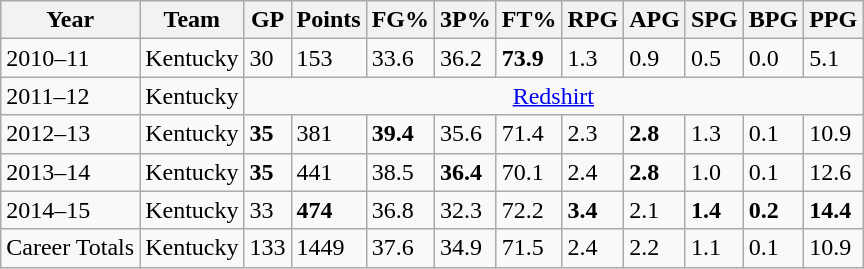<table class="wikitable">
<tr>
<th>Year</th>
<th>Team</th>
<th>GP</th>
<th>Points</th>
<th>FG%</th>
<th>3P%</th>
<th>FT%</th>
<th>RPG</th>
<th>APG</th>
<th>SPG</th>
<th>BPG</th>
<th>PPG</th>
</tr>
<tr>
<td>2010–11</td>
<td>Kentucky</td>
<td>30</td>
<td>153</td>
<td>33.6</td>
<td>36.2</td>
<td><strong>73.9</strong></td>
<td>1.3</td>
<td>0.9</td>
<td>0.5</td>
<td>0.0</td>
<td>5.1</td>
</tr>
<tr>
<td>2011–12</td>
<td>Kentucky</td>
<td colspan="10" align=center><a href='#'>Redshirt</a></td>
</tr>
<tr>
<td>2012–13</td>
<td>Kentucky</td>
<td><strong>35</strong></td>
<td>381</td>
<td><strong>39.4</strong></td>
<td>35.6</td>
<td>71.4</td>
<td>2.3</td>
<td><strong>2.8</strong></td>
<td>1.3</td>
<td>0.1</td>
<td>10.9</td>
</tr>
<tr>
<td>2013–14</td>
<td>Kentucky</td>
<td><strong>35</strong></td>
<td>441</td>
<td>38.5</td>
<td><strong>36.4</strong></td>
<td>70.1</td>
<td>2.4</td>
<td><strong>2.8</strong></td>
<td>1.0</td>
<td>0.1</td>
<td>12.6</td>
</tr>
<tr>
<td>2014–15</td>
<td>Kentucky</td>
<td>33</td>
<td><strong>474</strong></td>
<td>36.8</td>
<td>32.3</td>
<td>72.2</td>
<td><strong>3.4</strong></td>
<td>2.1</td>
<td><strong>1.4</strong></td>
<td><strong>0.2</strong></td>
<td><strong>14.4</strong></td>
</tr>
<tr>
<td>Career Totals</td>
<td>Kentucky</td>
<td>133</td>
<td>1449</td>
<td>37.6</td>
<td>34.9</td>
<td>71.5</td>
<td>2.4</td>
<td>2.2</td>
<td>1.1</td>
<td>0.1</td>
<td>10.9</td>
</tr>
</table>
